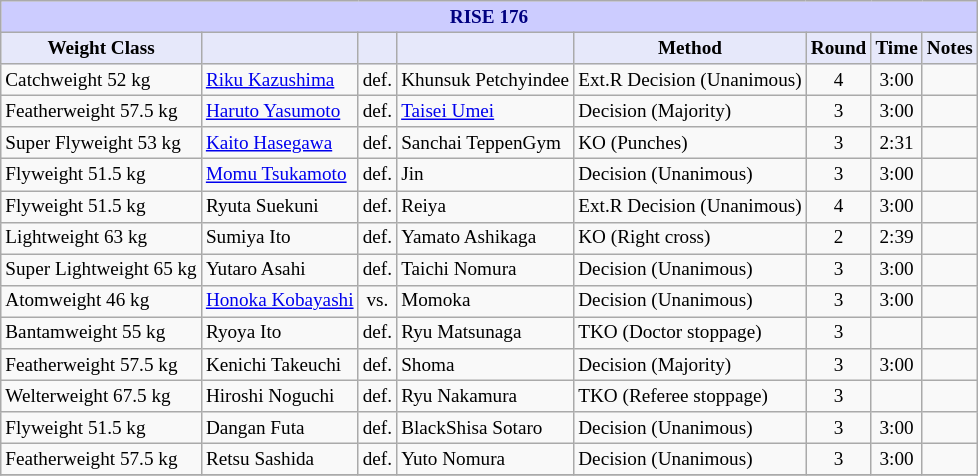<table class="wikitable" style="font-size: 80%;">
<tr>
<th colspan="8" style="background-color: #ccf; color: #000080; text-align: center;"><strong>RISE 176</strong></th>
</tr>
<tr>
<th colspan="1" style="background-color: #E6E8FA; color: #000000; text-align: center;">Weight Class</th>
<th colspan="1" style="background-color: #E6E8FA; color: #000000; text-align: center;"></th>
<th colspan="1" style="background-color: #E6E8FA; color: #000000; text-align: center;"></th>
<th colspan="1" style="background-color: #E6E8FA; color: #000000; text-align: center;"></th>
<th colspan="1" style="background-color: #E6E8FA; color: #000000; text-align: center;">Method</th>
<th colspan="1" style="background-color: #E6E8FA; color: #000000; text-align: center;">Round</th>
<th colspan="1" style="background-color: #E6E8FA; color: #000000; text-align: center;">Time</th>
<th colspan="1" style="background-color: #E6E8FA; color: #000000; text-align: center;">Notes</th>
</tr>
<tr>
<td>Catchweight 52 kg</td>
<td> <a href='#'>Riku Kazushima</a></td>
<td align="center">def.</td>
<td> Khunsuk Petchyindee</td>
<td>Ext.R Decision (Unanimous)</td>
<td align="center">4</td>
<td align="center">3:00</td>
<td></td>
</tr>
<tr>
<td>Featherweight 57.5 kg</td>
<td> <a href='#'>Haruto Yasumoto</a></td>
<td align="center">def.</td>
<td> <a href='#'>Taisei Umei</a></td>
<td>Decision (Majority)</td>
<td align="center">3</td>
<td align="center">3:00</td>
<td></td>
</tr>
<tr>
<td>Super Flyweight 53 kg</td>
<td> <a href='#'>Kaito Hasegawa</a></td>
<td align="center">def.</td>
<td> Sanchai TeppenGym</td>
<td>KO (Punches)</td>
<td align="center">3</td>
<td align="center">2:31</td>
<td></td>
</tr>
<tr>
<td>Flyweight 51.5 kg</td>
<td> <a href='#'>Momu Tsukamoto</a></td>
<td align="center">def.</td>
<td> Jin</td>
<td>Decision (Unanimous)</td>
<td align="center">3</td>
<td align="center">3:00</td>
<td></td>
</tr>
<tr>
<td>Flyweight 51.5 kg</td>
<td> Ryuta Suekuni</td>
<td align="center">def.</td>
<td> Reiya</td>
<td>Ext.R Decision (Unanimous)</td>
<td align="center">4</td>
<td align="center">3:00</td>
<td></td>
</tr>
<tr>
<td>Lightweight 63 kg</td>
<td> Sumiya Ito</td>
<td align="center">def.</td>
<td> Yamato Ashikaga</td>
<td>KO (Right cross)</td>
<td align="center">2</td>
<td align="center">2:39</td>
<td></td>
</tr>
<tr>
<td>Super Lightweight 65 kg</td>
<td> Yutaro Asahi</td>
<td align="center">def.</td>
<td> Taichi Nomura</td>
<td>Decision (Unanimous)</td>
<td align="center">3</td>
<td align="center">3:00</td>
<td></td>
</tr>
<tr>
<td>Atomweight 46 kg</td>
<td> <a href='#'>Honoka Kobayashi</a></td>
<td align="center">vs.</td>
<td> Momoka</td>
<td>Decision (Unanimous)</td>
<td align="center">3</td>
<td align="center">3:00</td>
<td></td>
</tr>
<tr>
<td>Bantamweight 55 kg</td>
<td> Ryoya Ito</td>
<td align="center">def.</td>
<td> Ryu Matsunaga</td>
<td>TKO (Doctor stoppage)</td>
<td align="center">3</td>
<td align="center"></td>
<td></td>
</tr>
<tr>
<td>Featherweight 57.5 kg</td>
<td> Kenichi Takeuchi</td>
<td align="center">def.</td>
<td> Shoma</td>
<td>Decision (Majority)</td>
<td align="center">3</td>
<td align="center">3:00</td>
<td></td>
</tr>
<tr>
<td>Welterweight 67.5 kg</td>
<td> Hiroshi Noguchi</td>
<td align="center">def.</td>
<td> Ryu Nakamura</td>
<td>TKO (Referee stoppage)</td>
<td align="center">3</td>
<td align="center"></td>
<td></td>
</tr>
<tr>
<td>Flyweight 51.5 kg</td>
<td> Dangan Futa</td>
<td align="center">def.</td>
<td> BlackShisa Sotaro</td>
<td>Decision (Unanimous)</td>
<td align="center">3</td>
<td align="center">3:00</td>
<td></td>
</tr>
<tr>
<td>Featherweight 57.5 kg</td>
<td> Retsu Sashida</td>
<td align="center">def.</td>
<td> Yuto Nomura</td>
<td>Decision (Unanimous)</td>
<td align="center">3</td>
<td align="center">3:00</td>
<td></td>
</tr>
<tr>
</tr>
</table>
